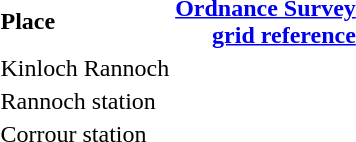<table>
<tr>
<td><strong>Place</strong></td>
<td align=right><strong><a href='#'>Ordnance Survey</a></strong> <br> <strong><a href='#'>grid reference</a></strong></td>
</tr>
<tr>
<td>Kinloch Rannoch</td>
<td align=right></td>
</tr>
<tr>
<td>Rannoch station</td>
<td align=right></td>
</tr>
<tr>
<td>Corrour station</td>
<td align=right></td>
</tr>
</table>
